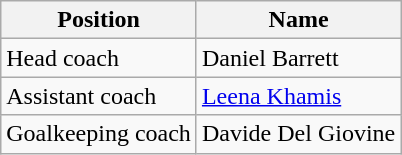<table class="wikitable">
<tr>
<th>Position</th>
<th>Name</th>
</tr>
<tr>
<td>Head coach</td>
<td> Daniel Barrett</td>
</tr>
<tr>
<td>Assistant coach</td>
<td> <a href='#'>Leena Khamis</a></td>
</tr>
<tr>
<td>Goalkeeping coach</td>
<td> Davide Del Giovine</td>
</tr>
</table>
